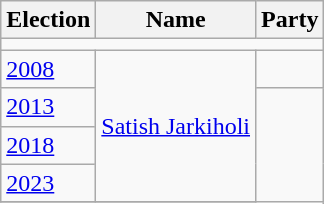<table class="wikitable sortable">
<tr>
<th>Election</th>
<th>Name</th>
<th colspan=2>Party</th>
</tr>
<tr>
<td colspan="4"></td>
</tr>
<tr>
<td><a href='#'>2008</a></td>
<td rowspan="4"><a href='#'>Satish Jarkiholi</a></td>
<td></td>
</tr>
<tr>
<td><a href='#'>2013</a></td>
</tr>
<tr>
<td><a href='#'>2018</a></td>
</tr>
<tr>
<td><a href='#'>2023</a></td>
</tr>
<tr>
</tr>
</table>
